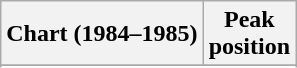<table class="wikitable sortable plainrowheaders">
<tr>
<th scope="col">Chart (1984–1985)</th>
<th scope="col">Peak<br>position</th>
</tr>
<tr>
</tr>
<tr>
</tr>
<tr>
</tr>
</table>
